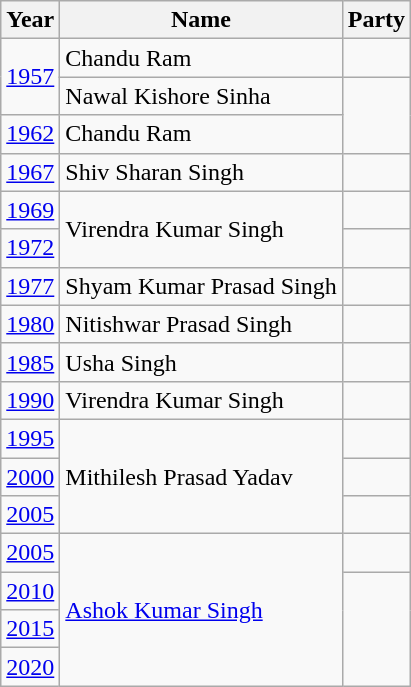<table class="wikitable sortable">
<tr>
<th>Year</th>
<th>Name</th>
<th colspan="2">Party</th>
</tr>
<tr>
<td rowspan="2"><a href='#'>1957</a></td>
<td>Chandu Ram</td>
<td></td>
</tr>
<tr>
<td>Nawal Kishore Sinha</td>
</tr>
<tr>
<td><a href='#'>1962</a></td>
<td>Chandu Ram</td>
</tr>
<tr>
<td><a href='#'>1967</a></td>
<td>Shiv Sharan Singh</td>
<td></td>
</tr>
<tr>
<td><a href='#'>1969</a></td>
<td rowspan="2">Virendra Kumar Singh</td>
<td></td>
</tr>
<tr>
<td><a href='#'>1972</a></td>
</tr>
<tr>
<td><a href='#'>1977</a></td>
<td>Shyam Kumar Prasad Singh</td>
<td></td>
</tr>
<tr>
<td><a href='#'>1980</a></td>
<td>Nitishwar Prasad Singh</td>
<td></td>
</tr>
<tr>
<td><a href='#'>1985</a></td>
<td>Usha Singh</td>
<td></td>
</tr>
<tr>
<td><a href='#'>1990</a></td>
<td>Virendra Kumar Singh</td>
<td></td>
</tr>
<tr>
<td><a href='#'>1995</a></td>
<td rowspan="3">Mithilesh Prasad Yadav</td>
<td></td>
</tr>
<tr>
<td><a href='#'>2000</a></td>
<td></td>
</tr>
<tr>
<td><a href='#'>2005</a></td>
</tr>
<tr>
<td><a href='#'>2005</a></td>
<td rowspan="4"><a href='#'>Ashok Kumar Singh</a></td>
<td></td>
</tr>
<tr>
<td><a href='#'>2010</a></td>
</tr>
<tr>
<td><a href='#'>2015</a></td>
</tr>
<tr>
<td><a href='#'>2020</a></td>
</tr>
</table>
